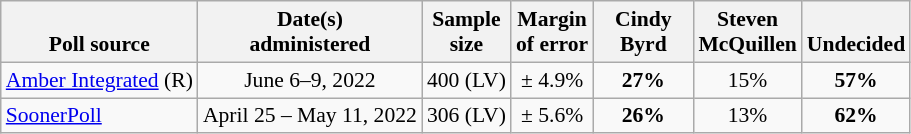<table class="wikitable" style="font-size:90%;text-align:center;">
<tr style="vertical-align:bottom">
<th>Poll source</th>
<th>Date(s)<br>administered</th>
<th>Sample<br>size</th>
<th>Margin<br>of error</th>
<th style="width:60px;">Cindy<br>Byrd</th>
<th style="width:60px;">Steven<br>McQuillen</th>
<th>Undecided</th>
</tr>
<tr>
<td style="text-align:left;"><a href='#'>Amber Integrated</a> (R)</td>
<td>June 6–9, 2022</td>
<td>400 (LV)</td>
<td>± 4.9%</td>
<td><strong>27%</strong></td>
<td>15%</td>
<td><strong>57%</strong></td>
</tr>
<tr>
<td style="text-align:left;"><a href='#'>SoonerPoll</a></td>
<td>April 25 – May 11, 2022</td>
<td>306 (LV)</td>
<td>± 5.6%</td>
<td><strong>26%</strong></td>
<td>13%</td>
<td><strong>62%</strong></td>
</tr>
</table>
